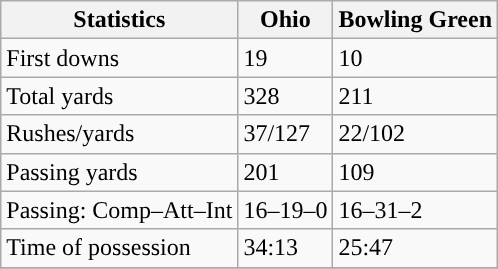<table class="wikitable" style="float: left;">
<tr>
<th>Statistics</th>
<th>Ohio</th>
<th>Bowling Green</th>
</tr>
<tr>
<td>First downs</td>
<td>19</td>
<td>10</td>
</tr>
<tr>
<td>Total yards</td>
<td>328</td>
<td>211</td>
</tr>
<tr>
<td>Rushes/yards</td>
<td>37/127</td>
<td>22/102</td>
</tr>
<tr>
<td>Passing yards</td>
<td>201</td>
<td>109</td>
</tr>
<tr>
<td>Passing: Comp–Att–Int</td>
<td>16–19–0</td>
<td>16–31–2</td>
</tr>
<tr>
<td>Time of possession</td>
<td>34:13</td>
<td>25:47</td>
</tr>
<tr>
</tr>
</table>
